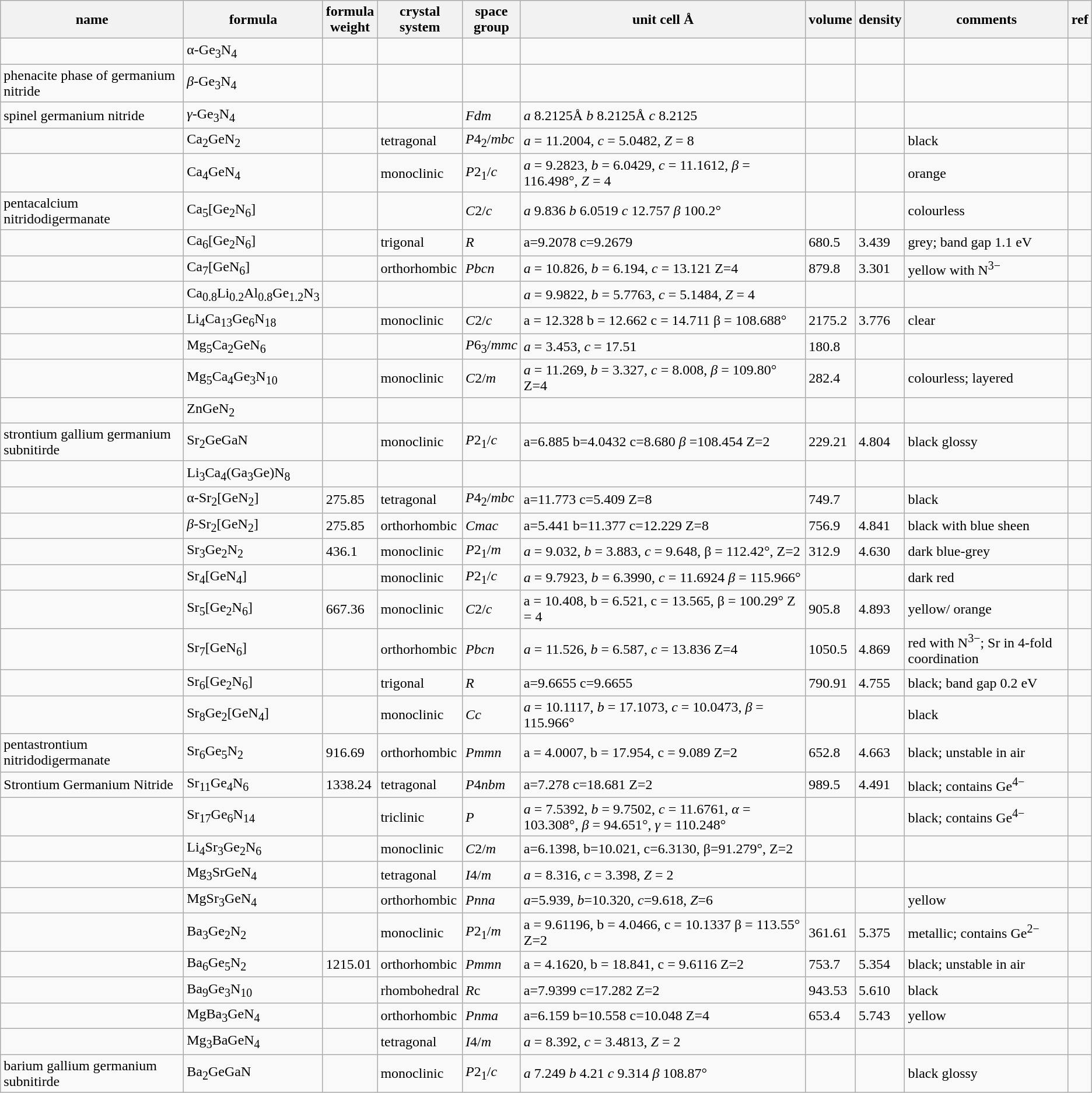<table class="wikitable">
<tr>
<th>name</th>
<th>formula</th>
<th>formula<br>weight</th>
<th>crystal<br>system</th>
<th>space<br>group</th>
<th>unit cell Å</th>
<th>volume</th>
<th>density</th>
<th>comments</th>
<th>ref</th>
</tr>
<tr>
<td></td>
<td>α-Ge<sub>3</sub>N<sub>4</sub></td>
<td></td>
<td></td>
<td></td>
<td></td>
<td></td>
<td></td>
<td></td>
<td></td>
</tr>
<tr>
<td>phenacite phase of germanium nitride</td>
<td><em>β</em>-Ge<sub>3</sub>N<sub>4</sub></td>
<td></td>
<td></td>
<td></td>
<td></td>
<td></td>
<td></td>
<td></td>
<td></td>
</tr>
<tr>
<td>spinel germanium nitride</td>
<td><em>γ</em>-Ge<sub>3</sub>N<sub>4</sub></td>
<td></td>
<td></td>
<td><em>Fd</em><em>m</em></td>
<td><em>a</em> 8.2125Å <em>b</em> 8.2125Å <em>c</em> 8.2125</td>
<td></td>
<td></td>
<td></td>
<td></td>
</tr>
<tr>
<td></td>
<td>Ca<sub>2</sub>GeN<sub>2</sub></td>
<td></td>
<td>tetragonal</td>
<td><em>P</em>4<sub>2</sub>/<em>mbc</em></td>
<td><em>a</em> = 11.2004, <em>c</em> = 5.0482, <em>Z</em> = 8</td>
<td></td>
<td></td>
<td>black</td>
<td></td>
</tr>
<tr>
<td></td>
<td>Ca<sub>4</sub>GeN<sub>4</sub></td>
<td></td>
<td>monoclinic</td>
<td><em>P</em>2<sub>1</sub>/<em>c</em></td>
<td><em>a</em> = 9.2823, <em>b</em> = 6.0429, <em>c</em> = 11.1612, <em>β</em> = 116.498°, <em>Z</em> = 4</td>
<td></td>
<td></td>
<td>orange</td>
<td></td>
</tr>
<tr>
<td>pentacalcium nitridodigermanate</td>
<td>Ca<sub>5</sub>[Ge<sub>2</sub>N<sub>6</sub>]</td>
<td></td>
<td></td>
<td><em>C</em>2/<em>c</em></td>
<td><em>a</em> 9.836 <em>b</em> 6.0519 <em>c</em> 12.757 <em>β</em> 100.2°</td>
<td></td>
<td></td>
<td>colourless</td>
<td></td>
</tr>
<tr>
<td></td>
<td>Ca<sub>6</sub>[Ge<sub>2</sub>N<sub>6</sub>]</td>
<td></td>
<td>trigonal</td>
<td><em>R</em></td>
<td>a=9.2078 c=9.2679</td>
<td>680.5</td>
<td>3.439</td>
<td>grey; band gap 1.1 eV</td>
<td></td>
</tr>
<tr>
<td></td>
<td>Ca<sub>7</sub>[GeN<sub>6</sub>]</td>
<td></td>
<td>orthorhombic</td>
<td><em>Pbcn</em></td>
<td><em>a</em> = 10.826, <em>b</em> = 6.194, <em>c</em> = 13.121  Z=4</td>
<td>879.8</td>
<td>3.301</td>
<td>yellow with N<sup>3−</sup></td>
<td></td>
</tr>
<tr>
<td></td>
<td>Ca<sub>0.8</sub>Li<sub>0.2</sub>Al<sub>0.8</sub>Ge<sub>1.2</sub>N<sub>3</sub></td>
<td></td>
<td></td>
<td></td>
<td><em>a</em> = 9.9822, <em>b</em> = 5.7763, <em>c</em> = 5.1484, <em>Z</em> = 4</td>
<td></td>
<td></td>
<td></td>
<td></td>
</tr>
<tr>
<td></td>
<td>Li<sub>4</sub>Ca<sub>13</sub>Ge<sub>6</sub>N<sub>18</sub></td>
<td></td>
<td>monoclinic</td>
<td><em>C</em>2/<em>c</em></td>
<td>a = 12.328 b = 12.662 c = 14.711 β = 108.688°</td>
<td>2175.2</td>
<td>3.776</td>
<td>clear</td>
<td></td>
</tr>
<tr>
<td></td>
<td>Mg<sub>5</sub>Ca<sub>2</sub>GeN<sub>6</sub></td>
<td></td>
<td></td>
<td><em>P</em>6<sub>3</sub>/<em>mmc</em></td>
<td><em>a</em> = 3.453, <em>c</em> = 17.51</td>
<td>180.8</td>
<td></td>
<td></td>
<td></td>
</tr>
<tr>
<td></td>
<td>Mg<sub>5</sub>Ca<sub>4</sub>Ge<sub>3</sub>N<sub>10</sub></td>
<td></td>
<td>monoclinic</td>
<td><em>C</em>2/<em>m</em></td>
<td><em>a</em> = 11.269, <em>b</em> = 3.327, <em>c</em> = 8.008, <em>β</em> = 109.80° Z=4</td>
<td>282.4</td>
<td></td>
<td>colourless; layered</td>
<td></td>
</tr>
<tr>
<td></td>
<td>ZnGeN<sub>2</sub></td>
<td></td>
<td></td>
<td></td>
<td></td>
<td></td>
<td></td>
<td></td>
<td></td>
</tr>
<tr>
<td>strontium gallium germanium subnitirde</td>
<td>Sr<sub>2</sub>GeGaN</td>
<td></td>
<td>monoclinic</td>
<td><em>P</em>2<sub>1</sub>/<em>c</em></td>
<td>a=6.885 b=4.0432 c=8.680 <em>β</em> =108.454 Z=2</td>
<td>229.21</td>
<td>4.804</td>
<td>black glossy</td>
<td></td>
</tr>
<tr>
<td></td>
<td>Li<sub>3</sub>Ca<sub>4</sub>(Ga<sub>3</sub>Ge)N<sub>8</sub></td>
<td></td>
<td></td>
<td></td>
<td></td>
<td></td>
<td></td>
<td></td>
<td></td>
</tr>
<tr>
<td></td>
<td>α-Sr<sub>2</sub>[GeN<sub>2</sub>]</td>
<td>275.85</td>
<td>tetragonal</td>
<td><em>P</em>4<sub>2</sub>/<em>mbc</em></td>
<td>a=11.773 c=5.409 Z=8</td>
<td>749.7</td>
<td></td>
<td>black</td>
<td></td>
</tr>
<tr>
<td></td>
<td><em>β</em>-Sr<sub>2</sub>[GeN<sub>2</sub>]</td>
<td>275.85</td>
<td>orthorhombic</td>
<td><em>Cmac</em></td>
<td>a=5.441 b=11.377 c=12.229 Z=8</td>
<td>756.9</td>
<td>4.841</td>
<td>black with blue sheen</td>
<td></td>
</tr>
<tr>
<td></td>
<td>Sr<sub>3</sub>Ge<sub>2</sub>N<sub>2</sub></td>
<td>436.1</td>
<td>monoclinic</td>
<td><em>P</em>2<sub>1</sub>/<em>m</em></td>
<td><em>a</em> = 9.032, <em>b</em> = 3.883, <em>c</em> = 9.648, β = 112.42°, Z=2</td>
<td>312.9</td>
<td>4.630</td>
<td>dark blue-grey</td>
<td></td>
</tr>
<tr>
<td></td>
<td>Sr<sub>4</sub>[GeN<sub>4</sub>]</td>
<td></td>
<td>monoclinic</td>
<td><em>P</em>2<sub>1</sub>/<em>c</em></td>
<td><em>a</em> = 9.7923, <em>b</em> = 6.3990, <em>c</em> = 11.6924 <em>β</em> = 115.966°</td>
<td></td>
<td></td>
<td>dark red</td>
<td></td>
</tr>
<tr>
<td></td>
<td>Sr<sub>5</sub>[Ge<sub>2</sub>N<sub>6</sub>]</td>
<td>667.36</td>
<td>monoclinic</td>
<td><em>C</em>2/<em>c</em></td>
<td>a = 10.408, b = 6.521, c = 13.565, β = 100.29° Z = 4</td>
<td>905.8</td>
<td>4.893</td>
<td>yellow/ orange</td>
<td></td>
</tr>
<tr>
<td></td>
<td>Sr<sub>7</sub>[GeN<sub>6</sub>]</td>
<td></td>
<td>orthorhombic</td>
<td><em>Pbcn</em></td>
<td><em>a</em> = 11.526, <em>b</em> = 6.587, <em>c</em> = 13.836 Z=4</td>
<td>1050.5</td>
<td>4.869</td>
<td>red with N<sup>3−</sup>; Sr in 4-fold coordination</td>
<td></td>
</tr>
<tr>
<td></td>
<td>Sr<sub>6</sub>[Ge<sub>2</sub>N<sub>6</sub>]</td>
<td></td>
<td>trigonal</td>
<td><em>R</em></td>
<td>a=9.6655  c=9.6655</td>
<td>790.91</td>
<td>4.755</td>
<td>black; band gap 0.2 eV</td>
<td></td>
</tr>
<tr>
<td></td>
<td>Sr<sub>8</sub>Ge<sub>2</sub>[GeN<sub>4</sub>]</td>
<td></td>
<td>monoclinic</td>
<td><em>Cc</em></td>
<td><em>a</em> = 10.1117, <em>b</em> = 17.1073, <em>c</em> = 10.0473, <em>β</em> = 115.966°</td>
<td></td>
<td></td>
<td>black</td>
<td></td>
</tr>
<tr>
<td>pentastrontium nitridodigermanate</td>
<td>Sr<sub>6</sub>Ge<sub>5</sub>N<sub>2</sub></td>
<td>916.69</td>
<td>orthorhombic</td>
<td><em>Pmmn</em></td>
<td>a = 4.0007, b = 17.954, c = 9.089 Z=2</td>
<td>652.8</td>
<td>4.663</td>
<td>black; unstable in air</td>
<td></td>
</tr>
<tr>
<td>Strontium Germanium Nitride</td>
<td>Sr<sub>11</sub>Ge<sub>4</sub>N<sub>6</sub></td>
<td>1338.24</td>
<td>tetragonal</td>
<td><em>P</em>4<em>nbm</em></td>
<td>a=7.278 c=18.681 Z=2</td>
<td>989.5</td>
<td>4.491</td>
<td>black; contains Ge<sup>4−</sup></td>
<td></td>
</tr>
<tr>
<td></td>
<td>Sr<sub>17</sub>Ge<sub>6</sub>N<sub>14</sub></td>
<td></td>
<td>triclinic</td>
<td><em>P</em></td>
<td><em>a</em> = 7.5392, <em>b</em> = 9.7502, <em>c</em> = 11.6761, <em>α</em> = 103.308°, <em>β</em> = 94.651°, <em>γ</em> = 110.248°</td>
<td></td>
<td></td>
<td>black; contains Ge<sup>4−</sup></td>
<td></td>
</tr>
<tr>
<td></td>
<td>Li<sub>4</sub>Sr<sub>3</sub>Ge<sub>2</sub>N<sub>6</sub></td>
<td></td>
<td>monoclinic</td>
<td><em>C</em>2/<em>m</em></td>
<td>a=6.1398, b=10.021, c=6.3130, β=91.279°, Z=2</td>
<td></td>
<td></td>
<td></td>
<td></td>
</tr>
<tr>
<td></td>
<td>Mg<sub>3</sub>SrGeN<sub>4</sub></td>
<td></td>
<td>tetragonal</td>
<td><em>I</em>4/<em>m</em></td>
<td><em>a</em> = 8.316, <em>c</em> = 3.398, <em>Z</em> = 2</td>
<td></td>
<td></td>
<td></td>
<td></td>
</tr>
<tr>
<td></td>
<td>MgSr<sub>3</sub>GeN<sub>4</sub></td>
<td></td>
<td>orthorhombic</td>
<td><em>Pnna</em></td>
<td><em>a</em>=5.939, <em>b</em>=10.320, <em>c</em>=9.618, <em>Z</em>=6</td>
<td></td>
<td></td>
<td>yellow</td>
<td></td>
</tr>
<tr>
<td></td>
<td>Ba<sub>3</sub>Ge<sub>2</sub>N<sub>2</sub></td>
<td></td>
<td>monoclinic</td>
<td><em>P</em>2<sub>1</sub>/<em>m</em></td>
<td>a = 9.61196, b = 4.0466, c = 10.1337 β = 113.55° Z=2</td>
<td>361.61</td>
<td>5.375</td>
<td>metallic; contains Ge<sup>2−</sup></td>
<td></td>
</tr>
<tr>
<td></td>
<td>Ba<sub>6</sub>Ge<sub>5</sub>N<sub>2</sub></td>
<td>1215.01</td>
<td>orthorhombic</td>
<td><em>Pmmn</em></td>
<td>a = 4.1620, b = 18.841, c = 9.6116 Z=2</td>
<td>753.7</td>
<td>5.354</td>
<td>black; unstable in air</td>
<td></td>
</tr>
<tr>
<td></td>
<td>Ba<sub>9</sub>Ge<sub>3</sub>N<sub>10</sub></td>
<td></td>
<td>rhombohedral</td>
<td><em>R</em>c</td>
<td>a=7.9399 c=17.282 Z=2</td>
<td>943.53</td>
<td>5.610</td>
<td>black</td>
<td></td>
</tr>
<tr>
<td></td>
<td>MgBa<sub>3</sub>GeN<sub>4</sub></td>
<td></td>
<td>orthorhombic</td>
<td><em>Pnma</em></td>
<td>a=6.159 b=10.558 c=10.048 Z=4</td>
<td>653.4</td>
<td>5.743</td>
<td>yellow</td>
<td></td>
</tr>
<tr>
<td></td>
<td>Mg<sub>3</sub>BaGeN<sub>4</sub></td>
<td></td>
<td>tetragonal</td>
<td><em>I</em>4/<em>m</em></td>
<td><em>a</em> = 8.392, <em>c</em> = 3.4813, <em>Z</em> = 2</td>
<td></td>
<td></td>
<td></td>
<td></td>
</tr>
<tr>
<td>barium gallium germanium subnitirde</td>
<td>Ba<sub>2</sub>GeGaN</td>
<td></td>
<td>monoclinic</td>
<td><em>P</em>2<sub>1</sub>/<em>c</em></td>
<td><em>a</em> 7.249 <em>b</em> 4.21 <em>c</em> 9.314 <em>β</em> 108.87°</td>
<td></td>
<td></td>
<td>black glossy</td>
<td></td>
</tr>
</table>
